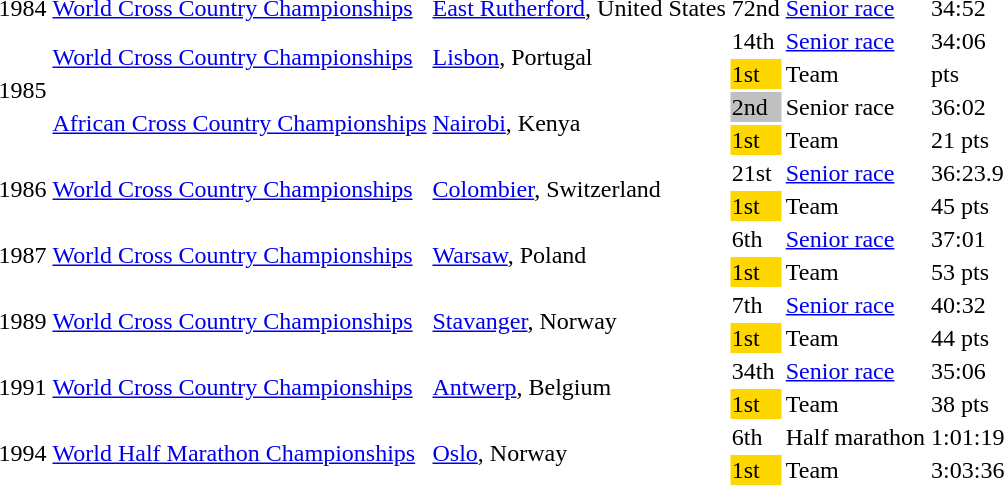<table>
<tr>
<td>1984</td>
<td><a href='#'>World Cross Country Championships</a></td>
<td><a href='#'>East Rutherford</a>, United States</td>
<td>72nd</td>
<td><a href='#'>Senior race</a></td>
<td>34:52</td>
</tr>
<tr>
<td rowspan=4>1985</td>
<td rowspan=2><a href='#'>World Cross Country Championships</a></td>
<td rowspan=2><a href='#'>Lisbon</a>, Portugal</td>
<td>14th</td>
<td><a href='#'>Senior race</a></td>
<td>34:06</td>
</tr>
<tr>
<td bgcolor=gold>1st</td>
<td>Team</td>
<td>pts</td>
</tr>
<tr>
<td rowspan=2><a href='#'>African Cross Country Championships</a></td>
<td rowspan=2><a href='#'>Nairobi</a>, Kenya</td>
<td bgcolor=silver>2nd</td>
<td>Senior race</td>
<td>36:02</td>
</tr>
<tr>
<td bgcolor=gold>1st</td>
<td>Team</td>
<td>21 pts</td>
</tr>
<tr>
<td rowspan=2>1986</td>
<td rowspan=2><a href='#'>World Cross Country Championships</a></td>
<td rowspan=2><a href='#'>Colombier</a>, Switzerland</td>
<td>21st</td>
<td><a href='#'>Senior race</a></td>
<td>36:23.9</td>
</tr>
<tr>
<td bgcolor=gold>1st</td>
<td>Team</td>
<td>45 pts</td>
</tr>
<tr>
<td rowspan=2>1987</td>
<td rowspan=2><a href='#'>World Cross Country Championships</a></td>
<td rowspan=2><a href='#'>Warsaw</a>, Poland</td>
<td>6th</td>
<td><a href='#'>Senior race</a></td>
<td>37:01</td>
</tr>
<tr>
<td bgcolor=gold>1st</td>
<td>Team</td>
<td>53 pts</td>
</tr>
<tr>
<td rowspan=2>1989</td>
<td rowspan=2><a href='#'>World Cross Country Championships</a></td>
<td rowspan=2><a href='#'>Stavanger</a>, Norway</td>
<td>7th</td>
<td><a href='#'>Senior race</a></td>
<td>40:32</td>
</tr>
<tr>
<td bgcolor=gold>1st</td>
<td>Team</td>
<td>44 pts</td>
</tr>
<tr>
<td rowspan=2>1991</td>
<td rowspan=2><a href='#'>World Cross Country Championships</a></td>
<td rowspan=2><a href='#'>Antwerp</a>, Belgium</td>
<td>34th</td>
<td><a href='#'>Senior race</a></td>
<td>35:06</td>
</tr>
<tr>
<td bgcolor=gold>1st</td>
<td>Team</td>
<td>38 pts</td>
</tr>
<tr>
<td rowspan=2>1994</td>
<td rowspan=2><a href='#'>World Half Marathon Championships</a></td>
<td rowspan=2><a href='#'>Oslo</a>, Norway</td>
<td>6th</td>
<td>Half marathon</td>
<td>1:01:19</td>
</tr>
<tr>
<td bgcolor=gold>1st</td>
<td>Team</td>
<td>3:03:36</td>
</tr>
</table>
